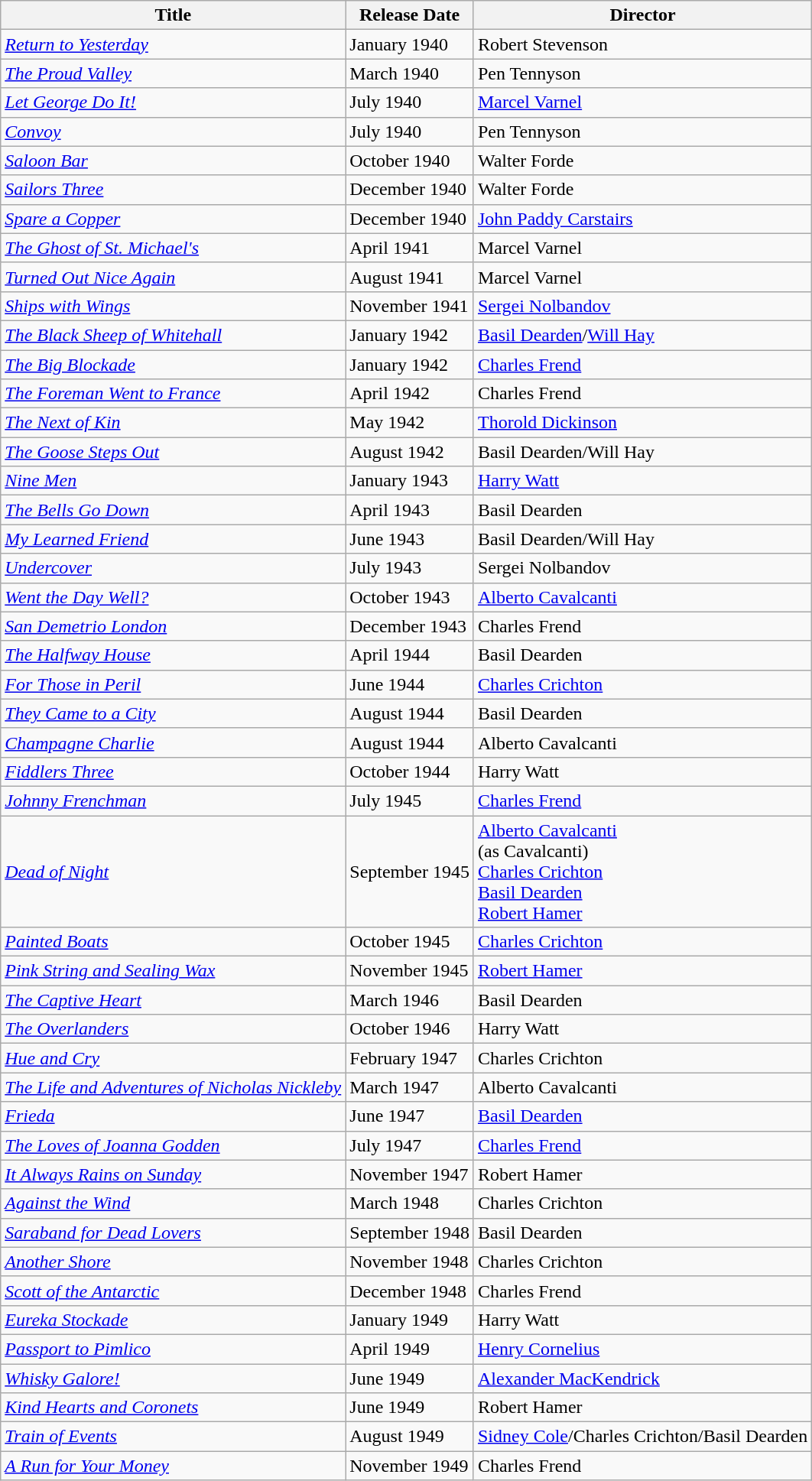<table class="wikitable sortable">
<tr>
<th>Title</th>
<th>Release Date</th>
<th>Director</th>
</tr>
<tr>
<td><em><a href='#'>Return to Yesterday</a></em></td>
<td>January 1940</td>
<td>Robert Stevenson</td>
</tr>
<tr>
<td><em><a href='#'>The Proud Valley</a></em></td>
<td>March 1940</td>
<td>Pen Tennyson</td>
</tr>
<tr>
<td><em><a href='#'>Let George Do It!</a></em></td>
<td>July 1940</td>
<td><a href='#'>Marcel Varnel</a></td>
</tr>
<tr>
<td><em><a href='#'>Convoy</a></em></td>
<td>July 1940</td>
<td>Pen Tennyson</td>
</tr>
<tr>
<td><em><a href='#'>Saloon Bar</a></em></td>
<td>October 1940</td>
<td>Walter Forde</td>
</tr>
<tr>
<td><em><a href='#'>Sailors Three</a></em></td>
<td>December 1940</td>
<td>Walter Forde</td>
</tr>
<tr>
<td><em><a href='#'>Spare a Copper</a></em></td>
<td>December 1940</td>
<td><a href='#'>John Paddy Carstairs</a></td>
</tr>
<tr>
<td><em><a href='#'>The Ghost of St. Michael's</a></em></td>
<td>April 1941</td>
<td>Marcel Varnel</td>
</tr>
<tr>
<td><em><a href='#'>Turned Out Nice Again</a></em></td>
<td>August 1941</td>
<td>Marcel Varnel</td>
</tr>
<tr>
<td><em><a href='#'>Ships with Wings</a></em></td>
<td>November 1941</td>
<td><a href='#'>Sergei Nolbandov</a></td>
</tr>
<tr>
<td><em><a href='#'>The Black Sheep of Whitehall</a></em></td>
<td>January 1942</td>
<td><a href='#'>Basil Dearden</a>/<a href='#'>Will Hay</a></td>
</tr>
<tr>
<td><em><a href='#'>The Big Blockade</a></em></td>
<td>January 1942</td>
<td><a href='#'>Charles Frend</a></td>
</tr>
<tr>
<td><em><a href='#'>The Foreman Went to France</a></em></td>
<td>April 1942</td>
<td>Charles Frend</td>
</tr>
<tr>
<td><em><a href='#'>The Next of Kin</a></em></td>
<td>May 1942</td>
<td><a href='#'>Thorold Dickinson</a></td>
</tr>
<tr>
<td><em><a href='#'>The Goose Steps Out</a></em></td>
<td>August 1942</td>
<td>Basil Dearden/Will Hay</td>
</tr>
<tr>
<td><em><a href='#'>Nine Men</a></em></td>
<td>January 1943</td>
<td><a href='#'>Harry Watt</a></td>
</tr>
<tr>
<td><em><a href='#'>The Bells Go Down</a></em></td>
<td>April 1943</td>
<td>Basil Dearden</td>
</tr>
<tr>
<td><em><a href='#'>My Learned Friend</a></em></td>
<td>June 1943</td>
<td>Basil Dearden/Will Hay</td>
</tr>
<tr>
<td><em><a href='#'>Undercover</a></em></td>
<td>July 1943</td>
<td>Sergei Nolbandov</td>
</tr>
<tr>
<td><em><a href='#'>Went the Day Well?</a></em></td>
<td>October 1943</td>
<td><a href='#'>Alberto Cavalcanti</a></td>
</tr>
<tr>
<td><em><a href='#'>San Demetrio London</a></em></td>
<td>December 1943</td>
<td>Charles Frend</td>
</tr>
<tr>
<td><em><a href='#'>The Halfway House </a></em></td>
<td>April 1944</td>
<td>Basil Dearden</td>
</tr>
<tr>
<td><em><a href='#'>For Those in Peril</a></em></td>
<td>June 1944</td>
<td><a href='#'>Charles Crichton</a></td>
</tr>
<tr>
<td><em><a href='#'>They Came to a City</a></em></td>
<td>August 1944</td>
<td>Basil Dearden</td>
</tr>
<tr>
<td><em><a href='#'>Champagne Charlie</a></em></td>
<td>August 1944</td>
<td>Alberto Cavalcanti</td>
</tr>
<tr>
<td><em><a href='#'>Fiddlers Three</a></em></td>
<td>October 1944</td>
<td>Harry Watt</td>
</tr>
<tr>
<td><em><a href='#'>Johnny Frenchman</a></em></td>
<td>July 1945</td>
<td><a href='#'>Charles Frend</a></td>
</tr>
<tr>
<td><em><a href='#'>Dead of Night</a></em></td>
<td>September 1945</td>
<td><a href='#'>Alberto Cavalcanti</a><br>(as Cavalcanti)<br><a href='#'>Charles Crichton</a><br><a href='#'>Basil Dearden</a><br><a href='#'>Robert Hamer</a></td>
</tr>
<tr>
<td><em><a href='#'>Painted Boats</a></em></td>
<td>October 1945</td>
<td><a href='#'>Charles Crichton</a></td>
</tr>
<tr>
<td><em><a href='#'>Pink String and Sealing Wax</a></em></td>
<td>November 1945</td>
<td><a href='#'>Robert Hamer</a></td>
</tr>
<tr>
<td><em><a href='#'>The Captive Heart</a></em></td>
<td>March 1946</td>
<td>Basil Dearden</td>
</tr>
<tr>
<td><em><a href='#'>The Overlanders</a></em></td>
<td>October 1946</td>
<td>Harry Watt</td>
</tr>
<tr>
<td><em><a href='#'>Hue and Cry</a></em></td>
<td>February 1947</td>
<td>Charles Crichton</td>
</tr>
<tr>
<td><em><a href='#'>The Life and Adventures of Nicholas Nickleby</a></em></td>
<td>March 1947</td>
<td>Alberto Cavalcanti</td>
</tr>
<tr>
<td><em><a href='#'>Frieda</a></em></td>
<td>June 1947</td>
<td><a href='#'>Basil Dearden</a></td>
</tr>
<tr>
<td><em><a href='#'>The Loves of Joanna Godden</a></em></td>
<td>July 1947</td>
<td><a href='#'>Charles Frend</a></td>
</tr>
<tr>
<td><em><a href='#'>It Always Rains on Sunday</a></em></td>
<td>November 1947</td>
<td>Robert Hamer</td>
</tr>
<tr>
<td><em><a href='#'>Against the Wind</a></em></td>
<td>March 1948</td>
<td>Charles Crichton</td>
</tr>
<tr>
<td><em><a href='#'>Saraband for Dead Lovers</a></em></td>
<td>September 1948</td>
<td>Basil Dearden</td>
</tr>
<tr>
<td><em><a href='#'>Another Shore</a></em></td>
<td>November 1948</td>
<td>Charles Crichton</td>
</tr>
<tr>
<td><em><a href='#'>Scott of the Antarctic</a></em></td>
<td>December 1948</td>
<td>Charles Frend</td>
</tr>
<tr>
<td><em><a href='#'>Eureka Stockade</a></em></td>
<td>January 1949</td>
<td>Harry Watt</td>
</tr>
<tr>
<td><em><a href='#'>Passport to Pimlico</a></em></td>
<td>April 1949</td>
<td><a href='#'>Henry Cornelius</a></td>
</tr>
<tr>
<td><em><a href='#'>Whisky Galore!</a></em></td>
<td>June 1949</td>
<td><a href='#'>Alexander MacKendrick</a></td>
</tr>
<tr>
<td><em><a href='#'>Kind Hearts and Coronets</a></em></td>
<td>June 1949</td>
<td>Robert Hamer</td>
</tr>
<tr>
<td><em><a href='#'>Train of Events</a></em></td>
<td>August 1949</td>
<td><a href='#'>Sidney Cole</a>/Charles Crichton/Basil Dearden</td>
</tr>
<tr>
<td><em><a href='#'>A Run for Your Money</a></em></td>
<td>November 1949</td>
<td>Charles Frend</td>
</tr>
</table>
